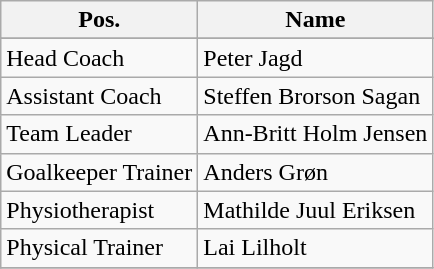<table class="wikitable" style="text-align: left;">
<tr>
<th valign=center>Pos.</th>
<th>Name</th>
</tr>
<tr>
</tr>
<tr>
<td>Head Coach</td>
<td> Peter Jagd</td>
</tr>
<tr>
<td>Assistant Coach</td>
<td> Steffen Brorson Sagan</td>
</tr>
<tr>
<td>Team Leader</td>
<td> Ann-Britt Holm Jensen</td>
</tr>
<tr>
<td>Goalkeeper Trainer</td>
<td> Anders Grøn</td>
</tr>
<tr>
<td>Physiotherapist</td>
<td> Mathilde Juul Eriksen</td>
</tr>
<tr>
<td>Physical Trainer</td>
<td> Lai Lilholt</td>
</tr>
<tr>
</tr>
</table>
